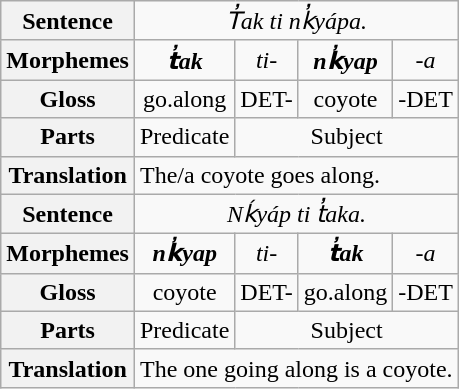<table class="wikitable" style="text-align:center">
<tr>
<th>Sentence</th>
<td colspan="4" style="text-align:center"><em>T̓ak ti nk̓yápa.</em></td>
</tr>
<tr>
<th>Morphemes</th>
<td><strong><em>t̓ak</em></strong></td>
<td><em>ti-</em></td>
<td><strong><em>nk̓yap</em></strong></td>
<td><em>-a</em></td>
</tr>
<tr>
<th>Gloss</th>
<td>go.along</td>
<td>DET-</td>
<td>coyote</td>
<td>-DET</td>
</tr>
<tr>
<th>Parts</th>
<td>Predicate</td>
<td colspan="3" style="text-align:center">Subject</td>
</tr>
<tr>
<th>Translation</th>
<td colspan="4" style="text-align:left">The/a coyote goes along.</td>
</tr>
<tr>
<th>Sentence</th>
<td colspan="4" style="text-align:center"><em>Nḱyáp ti t̓aka.</em></td>
</tr>
<tr>
<th>Morphemes</th>
<td><strong><em>nk̓yap</em></strong></td>
<td><em>ti-</em></td>
<td><strong><em>t̓ak</em></strong></td>
<td><em>-a</em></td>
</tr>
<tr>
<th>Gloss</th>
<td>coyote</td>
<td>DET-</td>
<td>go.along</td>
<td>-DET</td>
</tr>
<tr>
<th>Parts</th>
<td>Predicate</td>
<td colspan="3" style="text-align:center">Subject</td>
</tr>
<tr>
<th>Translation</th>
<td colspan="4" style="text-align:left">The one going along is a coyote.</td>
</tr>
</table>
